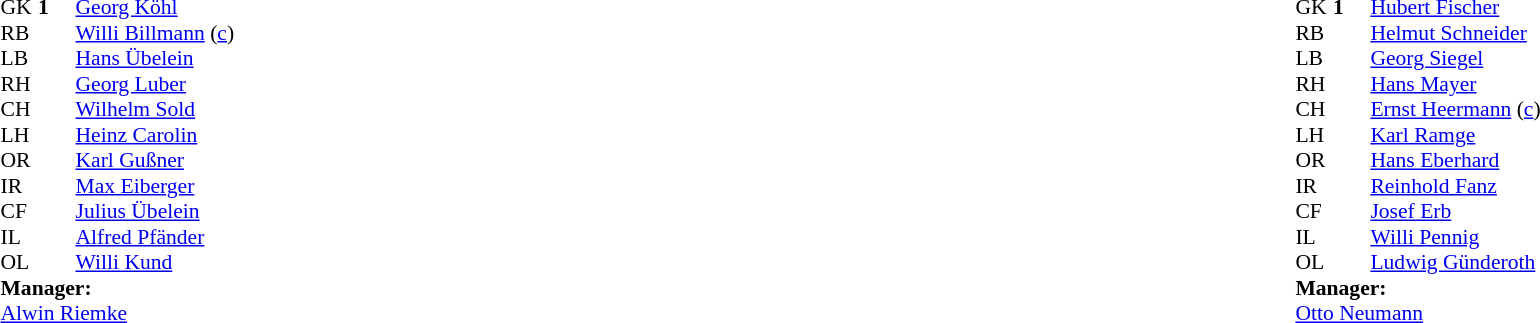<table width="100%">
<tr>
<td valign="top" width="40%"><br><table style="font-size:90%" cellspacing="0" cellpadding="0">
<tr>
<th width=25></th>
<th width=25></th>
</tr>
<tr>
<td>GK</td>
<td><strong>1</strong></td>
<td> <a href='#'>Georg Köhl</a></td>
</tr>
<tr>
<td>RB</td>
<td></td>
<td> <a href='#'>Willi Billmann</a> (<a href='#'>c</a>)</td>
</tr>
<tr>
<td>LB</td>
<td></td>
<td> <a href='#'>Hans Übelein</a></td>
</tr>
<tr>
<td>RH</td>
<td></td>
<td> <a href='#'>Georg Luber</a></td>
</tr>
<tr>
<td>CH</td>
<td></td>
<td> <a href='#'>Wilhelm Sold</a></td>
</tr>
<tr>
<td>LH</td>
<td></td>
<td> <a href='#'>Heinz Carolin</a></td>
</tr>
<tr>
<td>OR</td>
<td></td>
<td> <a href='#'>Karl Gußner</a></td>
</tr>
<tr>
<td>IR</td>
<td></td>
<td> <a href='#'>Max Eiberger</a></td>
</tr>
<tr>
<td>CF</td>
<td></td>
<td> <a href='#'>Julius Übelein</a></td>
</tr>
<tr>
<td>IL</td>
<td></td>
<td> <a href='#'>Alfred Pfänder</a></td>
</tr>
<tr>
<td>OL</td>
<td></td>
<td> <a href='#'>Willi Kund</a></td>
</tr>
<tr>
<td colspan=3><strong>Manager:</strong></td>
</tr>
<tr>
<td colspan=3> <a href='#'>Alwin Riemke</a></td>
</tr>
</table>
</td>
<td valign="top"></td>
<td valign="top" width="50%"><br><table style="font-size:90%; margin:auto" cellspacing="0" cellpadding="0">
<tr>
<th width=25></th>
<th width=25></th>
</tr>
<tr>
<td>GK</td>
<td><strong>1</strong></td>
<td> <a href='#'>Hubert Fischer</a></td>
</tr>
<tr>
<td>RB</td>
<td></td>
<td> <a href='#'>Helmut Schneider</a></td>
</tr>
<tr>
<td>LB</td>
<td></td>
<td> <a href='#'>Georg Siegel</a></td>
</tr>
<tr>
<td>RH</td>
<td></td>
<td> <a href='#'>Hans Mayer</a></td>
</tr>
<tr>
<td>CH</td>
<td></td>
<td> <a href='#'>Ernst Heermann</a> (<a href='#'>c</a>)</td>
</tr>
<tr>
<td>LH</td>
<td></td>
<td> <a href='#'>Karl Ramge</a></td>
</tr>
<tr>
<td>OR</td>
<td></td>
<td> <a href='#'>Hans Eberhard</a></td>
</tr>
<tr>
<td>IR</td>
<td></td>
<td> <a href='#'>Reinhold Fanz</a></td>
</tr>
<tr>
<td>CF</td>
<td></td>
<td> <a href='#'>Josef Erb</a></td>
</tr>
<tr>
<td>IL</td>
<td></td>
<td> <a href='#'>Willi Pennig</a></td>
</tr>
<tr>
<td>OL</td>
<td></td>
<td> <a href='#'>Ludwig Günderoth</a></td>
</tr>
<tr>
<td colspan=3><strong>Manager:</strong></td>
</tr>
<tr>
<td colspan=3> <a href='#'>Otto Neumann</a></td>
</tr>
</table>
</td>
</tr>
</table>
